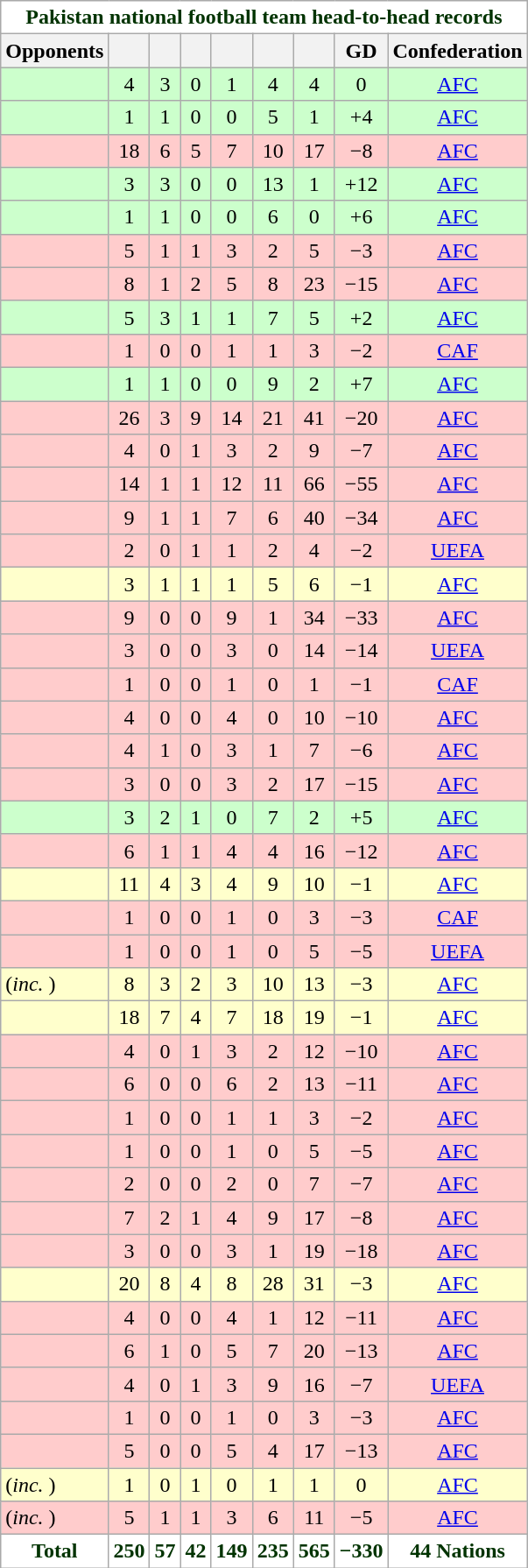<table class="wikitable sortable" style="text-align:center">
<tr>
<th colspan="12" style="background:#FFFFFF; color:#003300;">Pakistan national football team head-to-head records</th>
</tr>
<tr>
<th align="center">Opponents</th>
<th></th>
<th></th>
<th></th>
<th></th>
<th></th>
<th></th>
<th>GD</th>
<th>Confederation</th>
</tr>
<tr bgcolor="CCFFCC">
<td align="left"></td>
<td>4</td>
<td>3</td>
<td>0</td>
<td>1</td>
<td>4</td>
<td>4</td>
<td>0</td>
<td><a href='#'>AFC</a></td>
</tr>
<tr bgcolor="CCFFCC">
<td align="left"></td>
<td>1</td>
<td>1</td>
<td>0</td>
<td>0</td>
<td>5</td>
<td>1</td>
<td>+4</td>
<td><a href='#'>AFC</a></td>
</tr>
<tr bgcolor="FFCCCC">
<td align="left"></td>
<td>18</td>
<td>6</td>
<td>5</td>
<td>7</td>
<td>10</td>
<td>17</td>
<td>−8</td>
<td><a href='#'>AFC</a></td>
</tr>
<tr bgcolor="CCFFCC">
<td align="left"></td>
<td>3</td>
<td>3</td>
<td>0</td>
<td>0</td>
<td>13</td>
<td>1</td>
<td>+12</td>
<td><a href='#'>AFC</a></td>
</tr>
<tr bgcolor="CCFFCC">
<td align="left"></td>
<td>1</td>
<td>1</td>
<td>0</td>
<td>0</td>
<td>6</td>
<td>0</td>
<td>+6</td>
<td><a href='#'>AFC</a></td>
</tr>
<tr bgcolor="FFCCCC">
<td align="left"></td>
<td>5</td>
<td>1</td>
<td>1</td>
<td>3</td>
<td>2</td>
<td>5</td>
<td>−3</td>
<td><a href='#'>AFC</a></td>
</tr>
<tr bgcolor="FFCCCC">
<td align="left"></td>
<td>8</td>
<td>1</td>
<td>2</td>
<td>5</td>
<td>8</td>
<td>23</td>
<td>−15</td>
<td><a href='#'>AFC</a></td>
</tr>
<tr bgcolor="CCFFCC">
<td align="left"></td>
<td>5</td>
<td>3</td>
<td>1</td>
<td>1</td>
<td>7</td>
<td>5</td>
<td>+2</td>
<td><a href='#'>AFC</a></td>
</tr>
<tr bgcolor="FFCCCC">
<td align="left"></td>
<td>1</td>
<td>0</td>
<td>0</td>
<td>1</td>
<td>1</td>
<td>3</td>
<td>−2</td>
<td><a href='#'>CAF</a></td>
</tr>
<tr bgcolor="CCFFCC">
<td align="left"></td>
<td>1</td>
<td>1</td>
<td>0</td>
<td>0</td>
<td>9</td>
<td>2</td>
<td>+7</td>
<td><a href='#'>AFC</a></td>
</tr>
<tr bgcolor="FFCCCC">
<td align="left"></td>
<td>26</td>
<td>3</td>
<td>9</td>
<td>14</td>
<td>21</td>
<td>41</td>
<td>−20</td>
<td><a href='#'>AFC</a></td>
</tr>
<tr bgcolor="FFCCCC">
<td align="left"></td>
<td>4</td>
<td>0</td>
<td>1</td>
<td>3</td>
<td>2</td>
<td>9</td>
<td>−7</td>
<td><a href='#'>AFC</a></td>
</tr>
<tr bgcolor="FFCCCC">
<td align="left"></td>
<td>14</td>
<td>1</td>
<td>1</td>
<td>12</td>
<td>11</td>
<td>66</td>
<td>−55</td>
<td><a href='#'>AFC</a></td>
</tr>
<tr bgcolor="FFCCCC">
<td align="left"></td>
<td>9</td>
<td>1</td>
<td>1</td>
<td>7</td>
<td>6</td>
<td>40</td>
<td>−34</td>
<td><a href='#'>AFC</a></td>
</tr>
<tr bgcolor="FFCCCC">
<td align="left"></td>
<td>2</td>
<td>0</td>
<td>1</td>
<td>1</td>
<td>2</td>
<td>4</td>
<td>−2</td>
<td><a href='#'>UEFA</a></td>
</tr>
<tr bgcolor="FFFFCC">
<td align="left"></td>
<td>3</td>
<td>1</td>
<td>1</td>
<td>1</td>
<td>5</td>
<td>6</td>
<td>−1</td>
<td><a href='#'>AFC</a></td>
</tr>
<tr bgcolor="FFCCCC">
<td align="left"></td>
<td>9</td>
<td>0</td>
<td>0</td>
<td>9</td>
<td>1</td>
<td>34</td>
<td>−33</td>
<td><a href='#'>AFC</a></td>
</tr>
<tr bgcolor="FFCCCC">
<td align="left"></td>
<td>3</td>
<td>0</td>
<td>0</td>
<td>3</td>
<td>0</td>
<td>14</td>
<td>−14</td>
<td><a href='#'>UEFA</a></td>
</tr>
<tr bgcolor="FFCCCC">
<td align="left"></td>
<td>1</td>
<td>0</td>
<td>0</td>
<td>1</td>
<td>0</td>
<td>1</td>
<td>−1</td>
<td><a href='#'>CAF</a></td>
</tr>
<tr bgcolor="FFCCCC">
<td align="left"></td>
<td>4</td>
<td>0</td>
<td>0</td>
<td>4</td>
<td>0</td>
<td>10</td>
<td>−10</td>
<td><a href='#'>AFC</a></td>
</tr>
<tr bgcolor="FFCCCC">
<td align="left"></td>
<td>4</td>
<td>1</td>
<td>0</td>
<td>3</td>
<td>1</td>
<td>7</td>
<td>−6</td>
<td><a href='#'>AFC</a></td>
</tr>
<tr bgcolor="FFCCCC">
<td align="left"></td>
<td>3</td>
<td>0</td>
<td>0</td>
<td>3</td>
<td>2</td>
<td>17</td>
<td>−15</td>
<td><a href='#'>AFC</a></td>
</tr>
<tr bgcolor="CCFFCC">
<td align="left"></td>
<td>3</td>
<td>2</td>
<td>1</td>
<td>0</td>
<td>7</td>
<td>2</td>
<td>+5</td>
<td><a href='#'>AFC</a></td>
</tr>
<tr bgcolor="FFCCCC">
<td align="left"></td>
<td>6</td>
<td>1</td>
<td>1</td>
<td>4</td>
<td>4</td>
<td>16</td>
<td>−12</td>
<td><a href='#'>AFC</a></td>
</tr>
<tr bgcolor="FFFFCC">
<td align="left"></td>
<td>11</td>
<td>4</td>
<td>3</td>
<td>4</td>
<td>9</td>
<td>10</td>
<td>−1</td>
<td><a href='#'>AFC</a></td>
</tr>
<tr bgcolor="FFCCCC">
<td align="left"></td>
<td>1</td>
<td>0</td>
<td>0</td>
<td>1</td>
<td>0</td>
<td>3</td>
<td>−3</td>
<td><a href='#'>CAF</a></td>
</tr>
<tr bgcolor="FFCCCC">
<td align="left"></td>
<td>1</td>
<td>0</td>
<td>0</td>
<td>1</td>
<td>0</td>
<td>5</td>
<td>−5</td>
<td><a href='#'>UEFA</a></td>
</tr>
<tr bgcolor="FFFFCC">
<td align="left"> (<em>inc. </em>)</td>
<td>8</td>
<td>3</td>
<td>2</td>
<td>3</td>
<td>10</td>
<td>13</td>
<td>−3</td>
<td><a href='#'>AFC</a></td>
</tr>
<tr bgcolor="FFFFCC">
<td align="left"></td>
<td>18</td>
<td>7</td>
<td>4</td>
<td>7</td>
<td>18</td>
<td>19</td>
<td>−1</td>
<td><a href='#'>AFC</a></td>
</tr>
<tr bgcolor="FFCCCC">
<td align="left"></td>
<td>4</td>
<td>0</td>
<td>1</td>
<td>3</td>
<td>2</td>
<td>12</td>
<td>−10</td>
<td><a href='#'>AFC</a></td>
</tr>
<tr bgcolor="FFCCCC">
<td align="left"></td>
<td>6</td>
<td>0</td>
<td>0</td>
<td>6</td>
<td>2</td>
<td>13</td>
<td>−11</td>
<td><a href='#'>AFC</a></td>
</tr>
<tr bgcolor="FFCCCC">
<td align="left"></td>
<td>1</td>
<td>0</td>
<td>0</td>
<td>1</td>
<td>1</td>
<td>3</td>
<td>−2</td>
<td><a href='#'>AFC</a></td>
</tr>
<tr bgcolor="FFCCCC">
<td align="left"></td>
<td>1</td>
<td>0</td>
<td>0</td>
<td>1</td>
<td>0</td>
<td>5</td>
<td>−5</td>
<td><a href='#'>AFC</a></td>
</tr>
<tr bgcolor="FFCCCC">
<td align="left"></td>
<td>2</td>
<td>0</td>
<td>0</td>
<td>2</td>
<td>0</td>
<td>7</td>
<td>−7</td>
<td><a href='#'>AFC</a></td>
</tr>
<tr bgcolor="FFCCCC">
<td align="left"></td>
<td>7</td>
<td>2</td>
<td>1</td>
<td>4</td>
<td>9</td>
<td>17</td>
<td>−8</td>
<td><a href='#'>AFC</a></td>
</tr>
<tr bgcolor="FFCCCC">
<td align="left"></td>
<td>3</td>
<td>0</td>
<td>0</td>
<td>3</td>
<td>1</td>
<td>19</td>
<td>−18</td>
<td><a href='#'>AFC</a></td>
</tr>
<tr bgcolor="FFFFCC">
<td align="left"></td>
<td>20</td>
<td>8</td>
<td>4</td>
<td>8</td>
<td>28</td>
<td>31</td>
<td>−3</td>
<td><a href='#'>AFC</a></td>
</tr>
<tr bgcolor="FFCCCC">
<td align="left"></td>
<td>4</td>
<td>0</td>
<td>0</td>
<td>4</td>
<td>1</td>
<td>12</td>
<td>−11</td>
<td><a href='#'>AFC</a></td>
</tr>
<tr bgcolor="FFCCCC">
<td align="left"></td>
<td>6</td>
<td>1</td>
<td>0</td>
<td>5</td>
<td>7</td>
<td>20</td>
<td>−13</td>
<td><a href='#'>AFC</a></td>
</tr>
<tr bgcolor="FFCCCC">
<td align="left"></td>
<td>4</td>
<td>0</td>
<td>1</td>
<td>3</td>
<td>9</td>
<td>16</td>
<td>−7</td>
<td><a href='#'>UEFA</a></td>
</tr>
<tr bgcolor="FFCCCC">
<td align="left"></td>
<td>1</td>
<td>0</td>
<td>0</td>
<td>1</td>
<td>0</td>
<td>3</td>
<td>−3</td>
<td><a href='#'>AFC</a></td>
</tr>
<tr bgcolor="FFCCCC">
<td align="left"></td>
<td>5</td>
<td>0</td>
<td>0</td>
<td>5</td>
<td>4</td>
<td>17</td>
<td>−13</td>
<td><a href='#'>AFC</a></td>
</tr>
<tr bgcolor="FFFFCC">
<td align="left"> (<em>inc. </em>)</td>
<td>1</td>
<td>0</td>
<td>1</td>
<td>0</td>
<td>1</td>
<td>1</td>
<td>0</td>
<td><a href='#'>AFC</a></td>
</tr>
<tr bgcolor="FFCCCC">
<td align="left"> (<em>inc. </em>)</td>
<td>5</td>
<td>1</td>
<td>1</td>
<td>3</td>
<td>6</td>
<td>11</td>
<td>−5</td>
<td><a href='#'>AFC</a></td>
</tr>
<tr>
<th style="background: #FFFFFF; color: #003300;"><strong>Total</strong></th>
<th style="background: #FFFFFF; color: #003300;"><strong>250</strong></th>
<th style="background: #FFFFFF; color: #003300;"><strong>57</strong></th>
<th style="background: #FFFFFF; color: #003300;"><strong>42</strong></th>
<th style="background: #FFFFFF; color: #003300;"><strong>149</strong></th>
<th style="background: #FFFFFF; color: #003300;"><strong>235</strong></th>
<th style="background: #FFFFFF; color: #003300;"><strong>565</strong></th>
<th style="background: #FFFFFF; color: #003300;"><strong>−330</strong></th>
<th style="background: #FFFFFF; color: #003300;"><strong>44 Nations</strong></th>
</tr>
</table>
